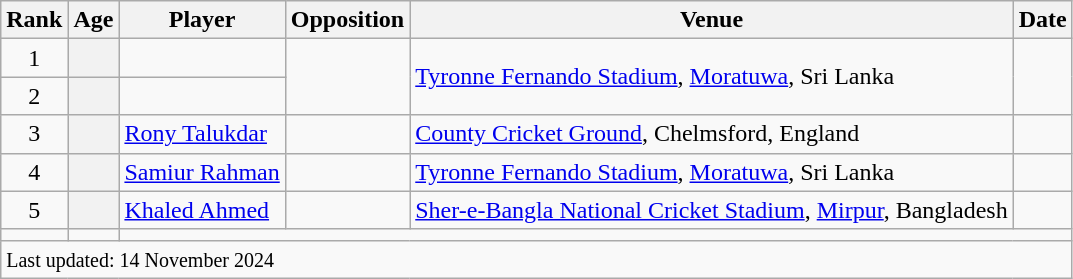<table class="wikitable plainrowheaders sortable">
<tr>
<th scope=col>Rank</th>
<th scope=col>Age</th>
<th scope=col>Player</th>
<th scope=col>Opposition</th>
<th scope=col>Venue</th>
<th scope=col>Date</th>
</tr>
<tr>
<td align=center>1</td>
<th scope=row style=text-align:center;></th>
<td></td>
<td rowspan="2"></td>
<td rowspan="2"><a href='#'>Tyronne Fernando Stadium</a>, <a href='#'>Moratuwa</a>, Sri Lanka</td>
<td rowspan="2"></td>
</tr>
<tr>
<td align=center>2</td>
<th scope=row style=text-align:center;></th>
<td></td>
</tr>
<tr>
<td align=center>3</td>
<th scope=row style=text-align:center;></th>
<td><a href='#'>Rony Talukdar</a></td>
<td></td>
<td><a href='#'>County Cricket Ground</a>, Chelmsford, England</td>
<td></td>
</tr>
<tr>
<td align=center>4</td>
<th scope=row style=text-align:center;></th>
<td><a href='#'>Samiur Rahman</a></td>
<td></td>
<td><a href='#'>Tyronne Fernando Stadium</a>, <a href='#'>Moratuwa</a>, Sri Lanka</td>
<td></td>
</tr>
<tr>
<td align=center>5</td>
<th scope=row style=text-align:center;></th>
<td><a href='#'>Khaled Ahmed</a></td>
<td></td>
<td><a href='#'>Sher-e-Bangla National Cricket Stadium</a>, <a href='#'>Mirpur</a>, Bangladesh</td>
<td></td>
</tr>
<tr>
<td></td>
<td></td>
</tr>
<tr class=sortbottom>
<td colspan=7><small>Last updated: 14 November 2024</small></td>
</tr>
</table>
